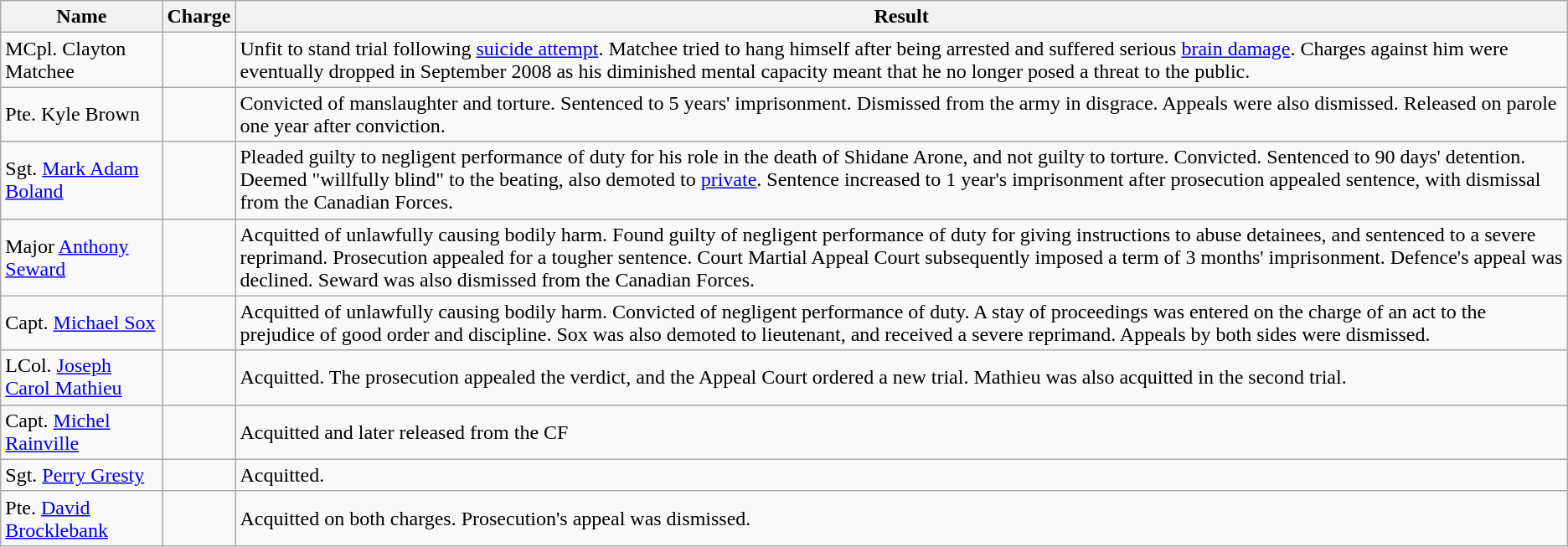<table class="wikitable">
<tr>
<th>Name</th>
<th>Charge</th>
<th>Result</th>
</tr>
<tr>
<td>MCpl. Clayton Matchee</td>
<td></td>
<td>Unfit to stand trial following <a href='#'>suicide attempt</a>. Matchee tried to hang himself after being arrested and suffered serious <a href='#'>brain damage</a>. Charges against him were eventually dropped in September 2008 as his diminished mental capacity meant that he no longer posed a threat to the public.</td>
</tr>
<tr>
<td>Pte. Kyle Brown</td>
<td></td>
<td>Convicted of manslaughter and torture. Sentenced to 5 years' imprisonment. Dismissed from the army in disgrace. Appeals were also dismissed. Released on parole one year after conviction.</td>
</tr>
<tr>
<td>Sgt. <a href='#'>Mark Adam Boland</a></td>
<td></td>
<td>Pleaded guilty to negligent performance of duty for his role in the death of Shidane Arone, and not guilty to torture. Convicted.  Sentenced to 90 days' detention. Deemed "willfully blind" to the beating, also demoted to <a href='#'>private</a>. Sentence increased to 1 year's imprisonment after prosecution appealed sentence, with dismissal from the Canadian Forces.</td>
</tr>
<tr>
<td>Major <a href='#'>Anthony Seward</a></td>
<td></td>
<td>Acquitted of unlawfully causing bodily harm. Found guilty of negligent performance of duty for giving instructions to abuse detainees, and sentenced to a severe reprimand. Prosecution appealed for a tougher sentence. Court Martial Appeal Court subsequently imposed a term of 3 months' imprisonment. Defence's appeal was declined. Seward was also dismissed from the Canadian Forces.</td>
</tr>
<tr>
<td>Capt. <a href='#'>Michael Sox</a></td>
<td></td>
<td>Acquitted of unlawfully causing bodily harm. Convicted of negligent performance of duty. A stay of proceedings was entered on the charge of an act to the prejudice of good order and discipline. Sox was also demoted to lieutenant, and received a severe reprimand. Appeals by both sides were dismissed.</td>
</tr>
<tr>
<td>LCol. <a href='#'>Joseph Carol Mathieu</a></td>
<td></td>
<td>Acquitted. The prosecution appealed the verdict, and the Appeal Court ordered a new trial. Mathieu was also acquitted in the second trial.</td>
</tr>
<tr>
<td>Capt. <a href='#'>Michel Rainville</a></td>
<td></td>
<td>Acquitted and later released from the CF</td>
</tr>
<tr>
<td>Sgt. <a href='#'>Perry Gresty</a></td>
<td></td>
<td>Acquitted.</td>
</tr>
<tr>
<td>Pte. <a href='#'>David Brocklebank</a></td>
<td></td>
<td>Acquitted on both charges. Prosecution's appeal was dismissed.</td>
</tr>
</table>
